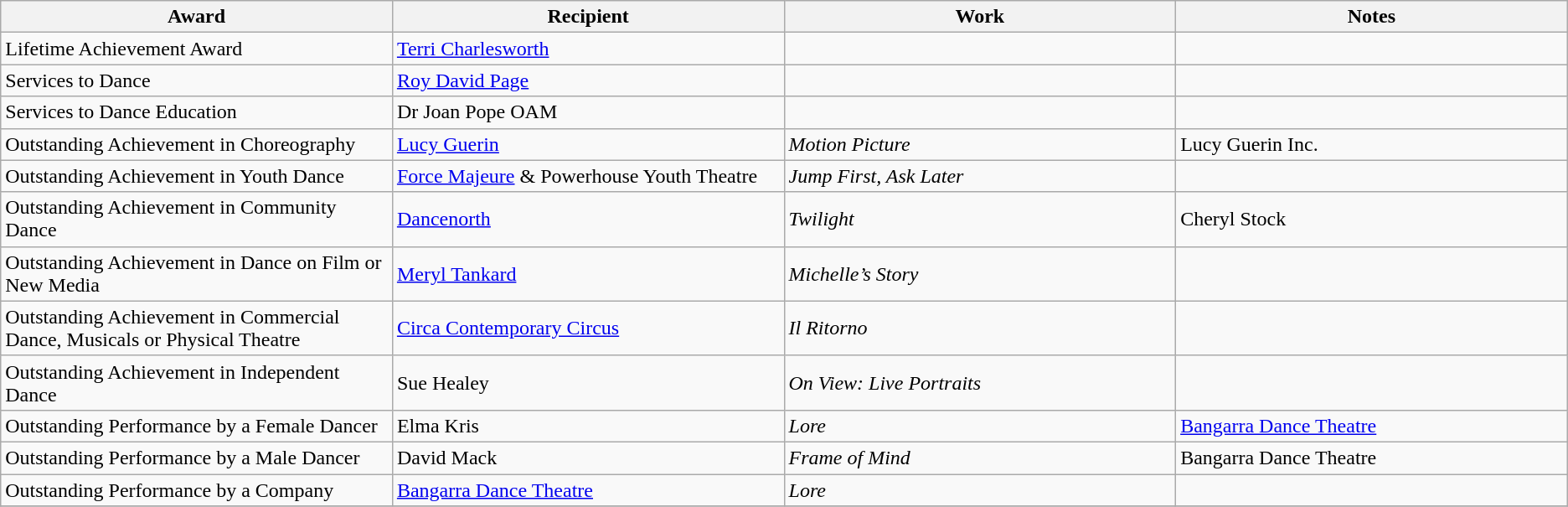<table class="wikitable">
<tr>
<th width="25%">Award</th>
<th width="25%">Recipient</th>
<th width="25%">Work</th>
<th width="25%">Notes</th>
</tr>
<tr>
<td>Lifetime Achievement Award</td>
<td><a href='#'>Terri Charlesworth</a></td>
<td></td>
<td></td>
</tr>
<tr>
<td>Services to Dance</td>
<td><a href='#'>Roy David Page</a></td>
<td></td>
<td></td>
</tr>
<tr>
<td>Services to Dance Education</td>
<td>Dr Joan Pope OAM</td>
<td></td>
<td></td>
</tr>
<tr>
<td>Outstanding Achievement in Choreography</td>
<td><a href='#'>Lucy Guerin</a></td>
<td><em>Motion Picture</em></td>
<td>Lucy Guerin Inc.</td>
</tr>
<tr>
<td>Outstanding Achievement in Youth Dance</td>
<td><a href='#'>Force Majeure</a> & Powerhouse Youth Theatre</td>
<td><em>Jump First, Ask Later</em></td>
<td></td>
</tr>
<tr>
<td>Outstanding Achievement in Community Dance</td>
<td><a href='#'>Dancenorth</a></td>
<td><em>Twilight</em></td>
<td>Cheryl Stock</td>
</tr>
<tr>
<td>Outstanding Achievement in Dance on Film or New Media</td>
<td><a href='#'>Meryl Tankard</a></td>
<td><em>Michelle’s Story</em></td>
<td></td>
</tr>
<tr>
<td>Outstanding Achievement in Commercial Dance, Musicals or Physical Theatre</td>
<td><a href='#'>Circa Contemporary Circus</a></td>
<td><em>Il Ritorno</em></td>
<td></td>
</tr>
<tr>
<td>Outstanding Achievement in Independent Dance</td>
<td>Sue Healey</td>
<td><em>On View: Live Portraits</em></td>
<td></td>
</tr>
<tr>
<td>Outstanding Performance by a Female Dancer</td>
<td>Elma Kris</td>
<td><em>Lore</em></td>
<td><a href='#'>Bangarra Dance Theatre</a></td>
</tr>
<tr>
<td>Outstanding Performance by a Male Dancer</td>
<td>David Mack</td>
<td><em>Frame of Mind</em></td>
<td>Bangarra Dance Theatre</td>
</tr>
<tr>
<td>Outstanding Performance by a Company</td>
<td><a href='#'>Bangarra Dance Theatre</a></td>
<td><em>Lore</em></td>
<td></td>
</tr>
<tr>
</tr>
</table>
